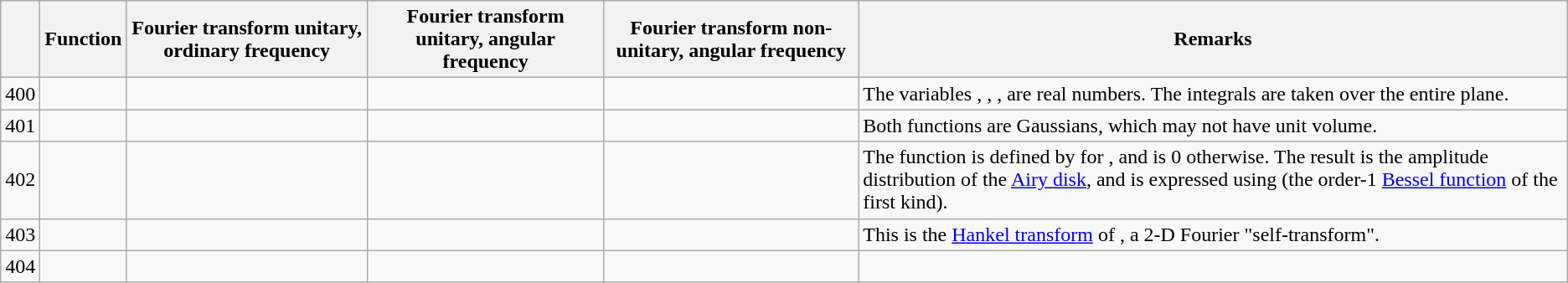<table class="wikitable">
<tr>
<th></th>
<th>Function</th>
<th>Fourier transform  unitary, ordinary frequency</th>
<th>Fourier transform  unitary, angular frequency</th>
<th>Fourier transform  non-unitary, angular frequency</th>
<th>Remarks</th>
</tr>
<tr>
<td>400</td>
<td></td>
<td></td>
<td></td>
<td></td>
<td>The variables , , ,  are real numbers. The integrals are taken over the entire plane.</td>
</tr>
<tr>
<td>401</td>
<td></td>
<td></td>
<td></td>
<td></td>
<td>Both functions are Gaussians, which may not have unit volume.</td>
</tr>
<tr>
<td>402</td>
<td></td>
<td></td>
<td></td>
<td></td>
<td>The function is defined by  for , and is 0 otherwise. The result is the amplitude distribution of the <a href='#'>Airy disk</a>, and is expressed using  (the order-1 <a href='#'>Bessel function</a> of the first kind).</td>
</tr>
<tr>
<td>403</td>
<td></td>
<td></td>
<td></td>
<td></td>
<td>This is the <a href='#'>Hankel transform</a> of , a 2-D Fourier "self-transform".</td>
</tr>
<tr>
<td>404</td>
<td></td>
<td></td>
<td></td>
<td></td>
<td></td>
</tr>
</table>
